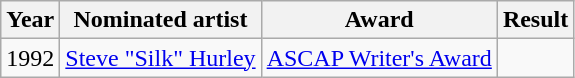<table class="wikitable">
<tr>
<th>Year</th>
<th>Nominated artist</th>
<th>Award</th>
<th>Result</th>
</tr>
<tr>
<td>1992</td>
<td><a href='#'>Steve "Silk" Hurley</a></td>
<td><a href='#'>ASCAP Writer's Award</a></td>
<td></td>
</tr>
</table>
